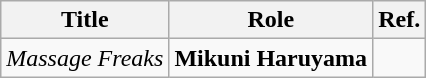<table class="wikitable">
<tr>
<th>Title</th>
<th>Role</th>
<th>Ref.</th>
</tr>
<tr>
<td><em>Massage Freaks</em></td>
<td><strong>Mikuni Haruyama</strong></td>
<td></td>
</tr>
</table>
